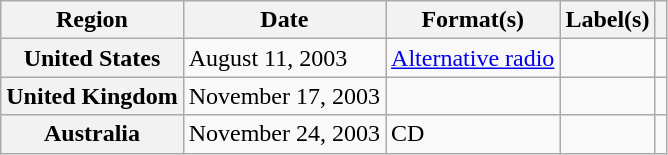<table class="wikitable plainrowheaders">
<tr>
<th scope="col">Region</th>
<th scope="col">Date</th>
<th scope="col">Format(s)</th>
<th scope="col">Label(s)</th>
<th scope="col"></th>
</tr>
<tr>
<th scope="row">United States</th>
<td>August 11, 2003</td>
<td><a href='#'>Alternative radio</a></td>
<td></td>
<td align="center"></td>
</tr>
<tr>
<th scope="row">United Kingdom</th>
<td>November 17, 2003</td>
<td></td>
<td></td>
<td align="center"></td>
</tr>
<tr>
<th scope="row">Australia</th>
<td>November 24, 2003</td>
<td>CD</td>
<td></td>
<td align="center"></td>
</tr>
</table>
